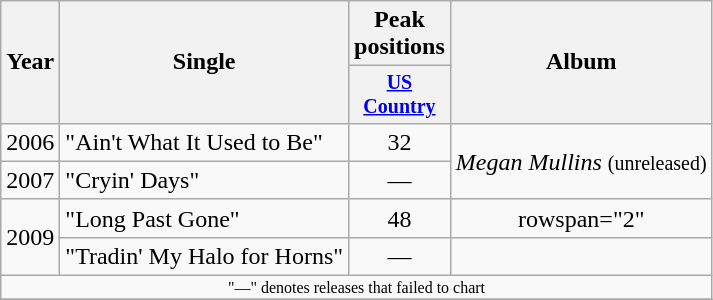<table class="wikitable" style="text-align:center;">
<tr>
<th rowspan="2">Year</th>
<th rowspan="2">Single</th>
<th colspan="1">Peak positions</th>
<th rowspan="2">Album</th>
</tr>
<tr style="font-size:smaller;">
<th width="60"><a href='#'>US Country</a></th>
</tr>
<tr>
<td>2006</td>
<td align="left">"Ain't What It Used to Be"</td>
<td>32</td>
<td align="left" rowspan="2"><em>Megan Mullins</em> <small>(unreleased)</small></td>
</tr>
<tr>
<td>2007</td>
<td align="left">"Cryin' Days"</td>
<td>—</td>
</tr>
<tr>
<td rowspan="2">2009</td>
<td align="left">"Long Past Gone"</td>
<td>48</td>
<td>rowspan="2" </td>
</tr>
<tr>
<td align="left">"Tradin' My Halo for Horns"</td>
<td>—</td>
</tr>
<tr>
<td colspan="4" style="font-size:8pt">"—" denotes releases that failed to chart</td>
</tr>
<tr>
</tr>
</table>
